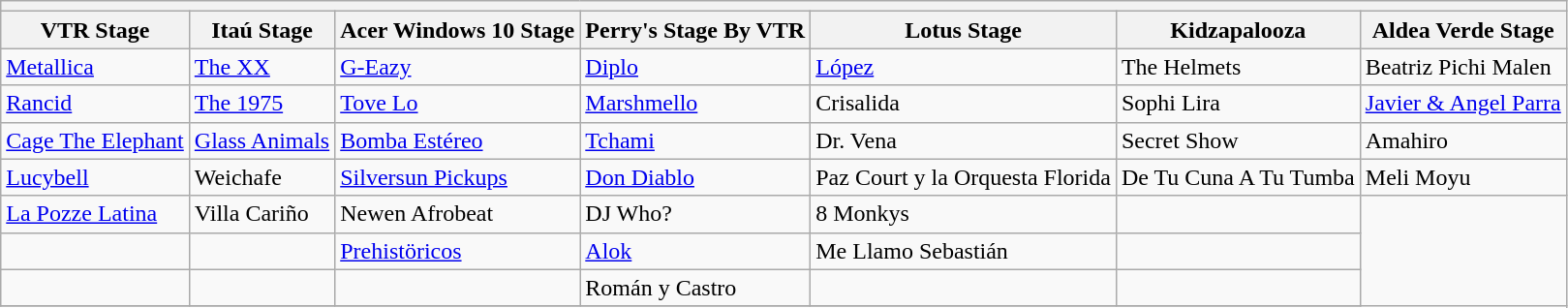<table class="wikitable">
<tr>
<th colspan="7"></th>
</tr>
<tr>
<th>VTR Stage</th>
<th>Itaú Stage</th>
<th>Acer Windows 10 Stage</th>
<th>Perry's Stage By VTR</th>
<th>Lotus Stage</th>
<th>Kidzapalooza</th>
<th>Aldea Verde Stage</th>
</tr>
<tr>
<td><a href='#'>Metallica</a></td>
<td><a href='#'>The XX</a></td>
<td><a href='#'>G-Eazy</a></td>
<td><a href='#'>Diplo</a></td>
<td><a href='#'>López</a></td>
<td>The Helmets</td>
<td>Beatriz Pichi Malen</td>
</tr>
<tr>
<td><a href='#'>Rancid</a></td>
<td><a href='#'>The 1975</a></td>
<td><a href='#'>Tove Lo</a></td>
<td><a href='#'>Marshmello</a></td>
<td>Crisalida</td>
<td>Sophi Lira</td>
<td><a href='#'>Javier & Angel Parra</a></td>
</tr>
<tr>
<td><a href='#'>Cage The Elephant</a></td>
<td><a href='#'>Glass Animals</a></td>
<td><a href='#'>Bomba Estéreo</a></td>
<td><a href='#'>Tchami</a></td>
<td>Dr. Vena</td>
<td>Secret Show</td>
<td>Amahiro</td>
</tr>
<tr>
<td><a href='#'>Lucybell</a></td>
<td>Weichafe</td>
<td><a href='#'>Silversun Pickups</a></td>
<td><a href='#'>Don Diablo</a></td>
<td>Paz Court y la Orquesta Florida</td>
<td>De Tu Cuna A Tu Tumba</td>
<td>Meli Moyu</td>
</tr>
<tr>
<td><a href='#'>La Pozze Latina</a></td>
<td>Villa Cariño</td>
<td>Newen Afrobeat</td>
<td>DJ Who?</td>
<td>8 Monkys</td>
<td></td>
</tr>
<tr>
<td></td>
<td></td>
<td><a href='#'>Prehistöricos</a></td>
<td><a href='#'>Alok</a></td>
<td>Me Llamo Sebastián</td>
<td></td>
</tr>
<tr>
<td></td>
<td></td>
<td></td>
<td>Román y Castro</td>
<td></td>
<td></td>
</tr>
<tr>
</tr>
</table>
